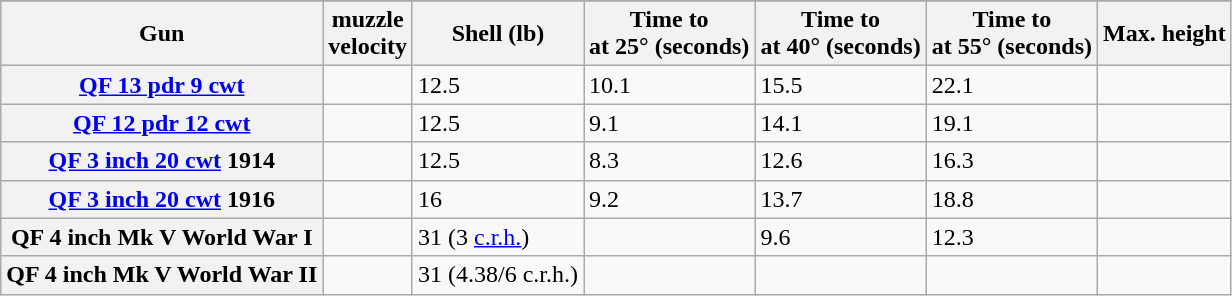<table class="wikitable">
<tr>
</tr>
<tr>
<th>Gun</th>
<th>muzzle<br>velocity</th>
<th>Shell (lb)</th>
<th>Time to  <br>at 25° (seconds)</th>
<th>Time to  <br>at 40° (seconds)</th>
<th>Time to  <br>at 55° (seconds)</th>
<th>Max. height</th>
</tr>
<tr>
<th style="white-space:nowrap;"><a href='#'>QF 13 pdr 9 cwt</a></th>
<td></td>
<td>12.5</td>
<td>10.1</td>
<td>15.5</td>
<td>22.1</td>
<td></td>
</tr>
<tr>
<th style="white-space:nowrap;"><a href='#'>QF 12 pdr 12 cwt</a></th>
<td></td>
<td>12.5</td>
<td>9.1</td>
<td>14.1</td>
<td>19.1</td>
<td></td>
</tr>
<tr>
<th style="white-space:nowrap;"><a href='#'>QF 3 inch 20 cwt</a> 1914</th>
<td></td>
<td>12.5</td>
<td>8.3</td>
<td>12.6</td>
<td>16.3</td>
<td></td>
</tr>
<tr>
<th style="white-space:nowrap"><a href='#'>QF 3 inch 20 cwt</a> 1916</th>
<td></td>
<td>16</td>
<td>9.2</td>
<td>13.7</td>
<td>18.8</td>
<td></td>
</tr>
<tr>
<th style="white-space:nowrap">QF 4 inch Mk V World War I</th>
<td></td>
<td>31 (3 <a href='#'>c.r.h.</a>)</td>
<td></td>
<td>9.6</td>
<td>12.3</td>
<td></td>
</tr>
<tr>
<th style="white-space:nowrap">QF 4 inch Mk V World War II </th>
<td></td>
<td>31 (4.38/6 c.r.h.)</td>
<td></td>
<td></td>
<td></td>
<td></td>
</tr>
</table>
